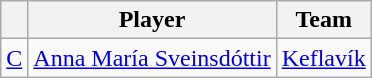<table class="wikitable">
<tr>
<th align="center"></th>
<th align="center">Player</th>
<th align="center">Team</th>
</tr>
<tr>
<td align=center><a href='#'>C</a></td>
<td> <a href='#'>Anna María Sveinsdóttir</a></td>
<td><a href='#'>Keflavík</a></td>
</tr>
</table>
